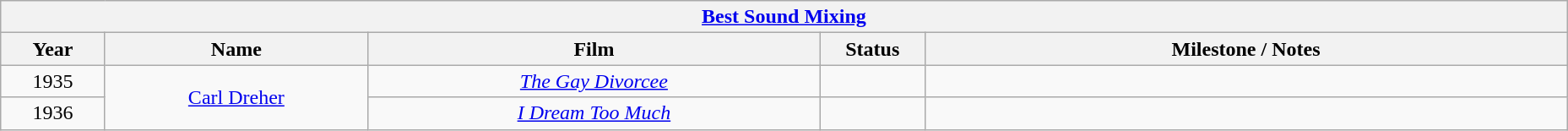<table class="wikitable" style="text-align: center">
<tr>
<th colspan=6 style="text-align:center;"><a href='#'>Best Sound Mixing</a></th>
</tr>
<tr>
<th style="width:075px;">Year</th>
<th style="width:200px;">Name</th>
<th style="width:350px;">Film</th>
<th style="width:075px;">Status</th>
<th style="width:500px;">Milestone / Notes</th>
</tr>
<tr>
<td style="text-align: center">1935</td>
<td rowspan="2"><a href='#'>Carl Dreher</a></td>
<td><em><a href='#'>The Gay Divorcee</a></em></td>
<td></td>
<td></td>
</tr>
<tr>
<td style="text-align: center">1936</td>
<td><em><a href='#'>I Dream Too Much</a></em></td>
<td></td>
<td></td>
</tr>
</table>
